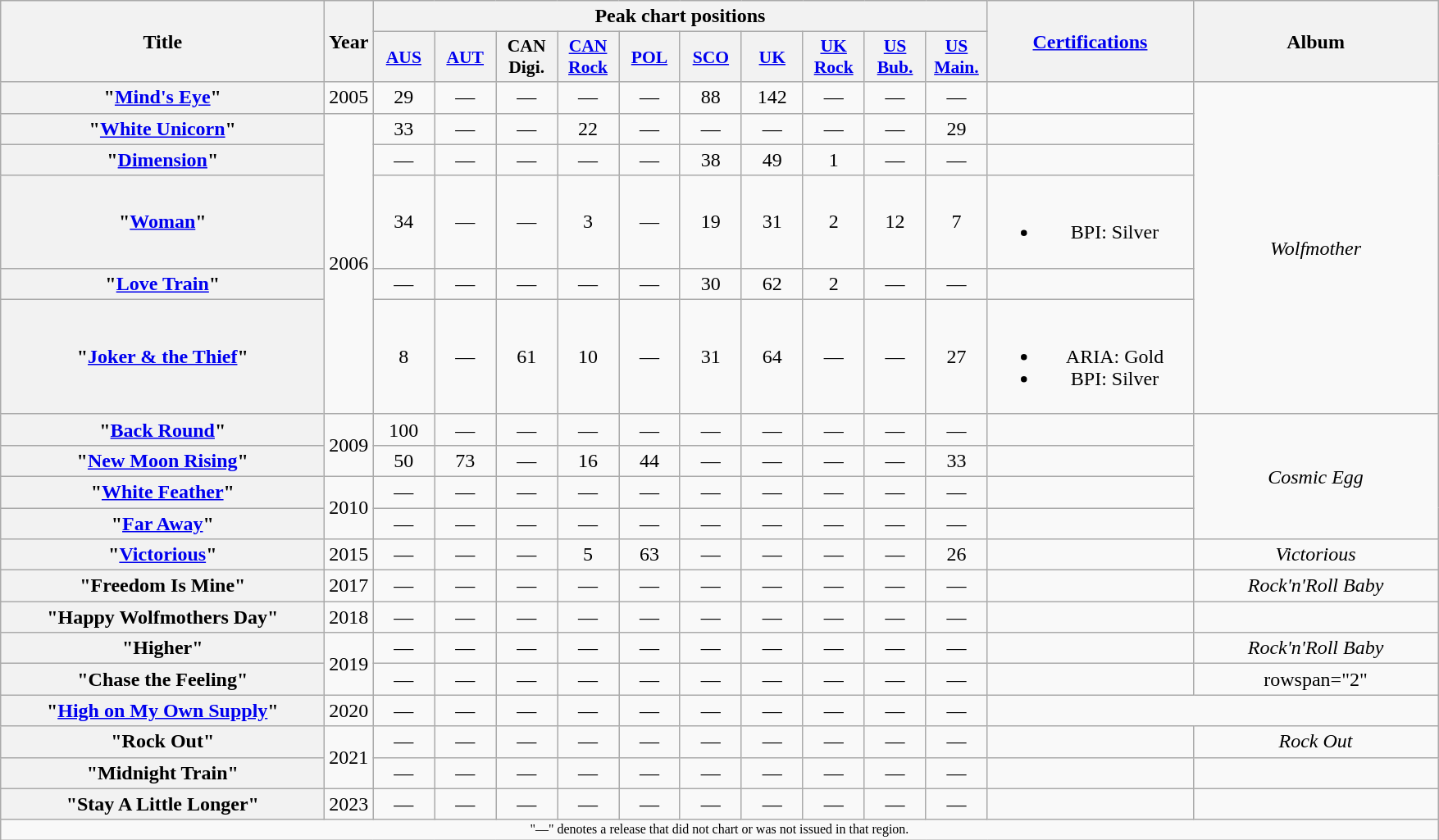<table class="wikitable plainrowheaders" style="text-align:center;">
<tr>
<th scope="col" rowspan="2" style="width:16em;">Title</th>
<th scope="col" rowspan="2">Year</th>
<th scope="col" colspan="10">Peak chart positions</th>
<th scope="col" rowspan="2" style="width:10em;"><a href='#'>Certifications</a></th>
<th scope="col" rowspan="2" style="width:12em;">Album</th>
</tr>
<tr>
<th scope="col" style="width:3em;font-size:90%;"><a href='#'>AUS</a><br></th>
<th scope="col" style="width:3em;font-size:90%;"><a href='#'>AUT</a><br></th>
<th scope="col" style="width:3em;font-size:90%;">CAN<br>Digi.<br></th>
<th scope="col" style="width:3em;font-size:90%;"><a href='#'>CAN<br>Rock</a><br></th>
<th scope="col" style="width:3em;font-size:90%;"><a href='#'>POL</a><br></th>
<th scope="col" style="width:3em;font-size:90%;"><a href='#'>SCO</a><br></th>
<th scope="col" style="width:3em;font-size:90%;"><a href='#'>UK</a><br></th>
<th scope="col" style="width:3em;font-size:90%;"><a href='#'>UK<br>Rock</a><br></th>
<th scope="col" style="width:3em;font-size:90%;"><a href='#'>US<br>Bub.</a><br></th>
<th scope="col" style="width:3em;font-size:90%;"><a href='#'>US Main.</a><br></th>
</tr>
<tr>
<th scope="row">"<a href='#'>Mind's Eye</a>"</th>
<td>2005</td>
<td>29</td>
<td>—</td>
<td>—</td>
<td>—</td>
<td>—</td>
<td>88</td>
<td>142</td>
<td>—</td>
<td>—</td>
<td>—</td>
<td></td>
<td rowspan="6"><em>Wolfmother</em></td>
</tr>
<tr>
<th scope="row">"<a href='#'>White Unicorn</a>"</th>
<td rowspan="5">2006</td>
<td>33</td>
<td>—</td>
<td>—</td>
<td>22</td>
<td>—</td>
<td>—</td>
<td>—</td>
<td>—</td>
<td>—</td>
<td>29</td>
<td></td>
</tr>
<tr>
<th scope="row">"<a href='#'>Dimension</a>"</th>
<td>—</td>
<td>—</td>
<td>—</td>
<td>—</td>
<td>—</td>
<td>38</td>
<td>49</td>
<td>1</td>
<td>—</td>
<td>—</td>
<td></td>
</tr>
<tr>
<th scope="row">"<a href='#'>Woman</a>"</th>
<td>34</td>
<td>—</td>
<td>—</td>
<td>3</td>
<td>—</td>
<td>19</td>
<td>31</td>
<td>2</td>
<td>12</td>
<td>7</td>
<td><br><ul><li>BPI: Silver</li></ul></td>
</tr>
<tr>
<th scope="row">"<a href='#'>Love Train</a>"</th>
<td>—</td>
<td>—</td>
<td>—</td>
<td>—</td>
<td>—</td>
<td>30</td>
<td>62</td>
<td>2</td>
<td>—</td>
<td>—</td>
<td></td>
</tr>
<tr>
<th scope="row">"<a href='#'>Joker & the Thief</a>"</th>
<td>8</td>
<td>—</td>
<td>61</td>
<td>10</td>
<td>—</td>
<td>31</td>
<td>64</td>
<td>—</td>
<td>—</td>
<td>27</td>
<td><br><ul><li>ARIA: Gold</li><li>BPI: Silver</li></ul></td>
</tr>
<tr>
<th scope="row">"<a href='#'>Back Round</a>"</th>
<td rowspan="2">2009</td>
<td>100</td>
<td>—</td>
<td>—</td>
<td>—</td>
<td>—</td>
<td>—</td>
<td>—</td>
<td>—</td>
<td>—</td>
<td>—</td>
<td></td>
<td rowspan="4"><em>Cosmic Egg</em></td>
</tr>
<tr>
<th scope="row">"<a href='#'>New Moon Rising</a>"</th>
<td>50</td>
<td>73</td>
<td>—</td>
<td>16</td>
<td>44</td>
<td>—</td>
<td>—</td>
<td>—</td>
<td>—</td>
<td>33</td>
<td></td>
</tr>
<tr>
<th scope="row">"<a href='#'>White Feather</a>"</th>
<td rowspan="2">2010</td>
<td>—</td>
<td>—</td>
<td>—</td>
<td>—</td>
<td>—</td>
<td>—</td>
<td>—</td>
<td>—</td>
<td>—</td>
<td>—</td>
<td></td>
</tr>
<tr>
<th scope="row">"<a href='#'>Far Away</a>"</th>
<td>—</td>
<td>—</td>
<td>—</td>
<td>—</td>
<td>—</td>
<td>—</td>
<td>—</td>
<td>—</td>
<td>—</td>
<td>—</td>
<td></td>
</tr>
<tr>
<th scope="row">"<a href='#'>Victorious</a>"</th>
<td>2015</td>
<td>—</td>
<td>—</td>
<td>—</td>
<td>5</td>
<td>63</td>
<td>—</td>
<td>—</td>
<td>—</td>
<td>—</td>
<td>26</td>
<td></td>
<td><em>Victorious</em></td>
</tr>
<tr>
<th scope="row">"Freedom Is Mine"</th>
<td>2017</td>
<td>—</td>
<td>—</td>
<td>—</td>
<td>—</td>
<td>—</td>
<td>—</td>
<td>—</td>
<td>—</td>
<td>—</td>
<td>—</td>
<td></td>
<td><em>Rock'n'Roll Baby</em></td>
</tr>
<tr>
<th scope="row">"Happy Wolfmothers Day"</th>
<td>2018</td>
<td>—</td>
<td>—</td>
<td>—</td>
<td>—</td>
<td>—</td>
<td>—</td>
<td>—</td>
<td>—</td>
<td>—</td>
<td>—</td>
<td></td>
<td></td>
</tr>
<tr>
<th scope="row">"Higher"</th>
<td rowspan="2">2019</td>
<td>—</td>
<td>—</td>
<td>—</td>
<td>—</td>
<td>—</td>
<td>—</td>
<td>—</td>
<td>—</td>
<td>—</td>
<td>—</td>
<td></td>
<td><em>Rock'n'Roll Baby</em></td>
</tr>
<tr>
<th scope="row">"Chase the Feeling"<br></th>
<td>—</td>
<td>—</td>
<td>—</td>
<td>—</td>
<td>—</td>
<td>—</td>
<td>—</td>
<td>—</td>
<td>—</td>
<td>—</td>
<td></td>
<td>rowspan="2" </td>
</tr>
<tr>
<th scope="row">"<a href='#'>High on My Own Supply</a>"</th>
<td>2020</td>
<td>—</td>
<td>—</td>
<td>—</td>
<td>—</td>
<td>—</td>
<td>—</td>
<td>—</td>
<td>—</td>
<td>—</td>
<td>—</td>
</tr>
<tr>
<th scope="row">"Rock Out"</th>
<td rowspan="2">2021</td>
<td>—</td>
<td>—</td>
<td>—</td>
<td>—</td>
<td>—</td>
<td>—</td>
<td>—</td>
<td>—</td>
<td>—</td>
<td>—</td>
<td></td>
<td><em>Rock Out</em></td>
</tr>
<tr>
<th scope="row">"Midnight Train"</th>
<td>—</td>
<td>—</td>
<td>—</td>
<td>—</td>
<td>—</td>
<td>—</td>
<td>—</td>
<td>—</td>
<td>—</td>
<td>—</td>
<td></td>
<td></td>
</tr>
<tr>
<th scope="row">"Stay A Little Longer"</th>
<td>2023</td>
<td>—</td>
<td>—</td>
<td>—</td>
<td>—</td>
<td>—</td>
<td>—</td>
<td>—</td>
<td>—</td>
<td>—</td>
<td>—</td>
<td></td>
<td></td>
</tr>
<tr>
<td colspan="14" style="font-size:8pt;">"—" denotes a release that did not chart or was not issued in that region.</td>
</tr>
</table>
